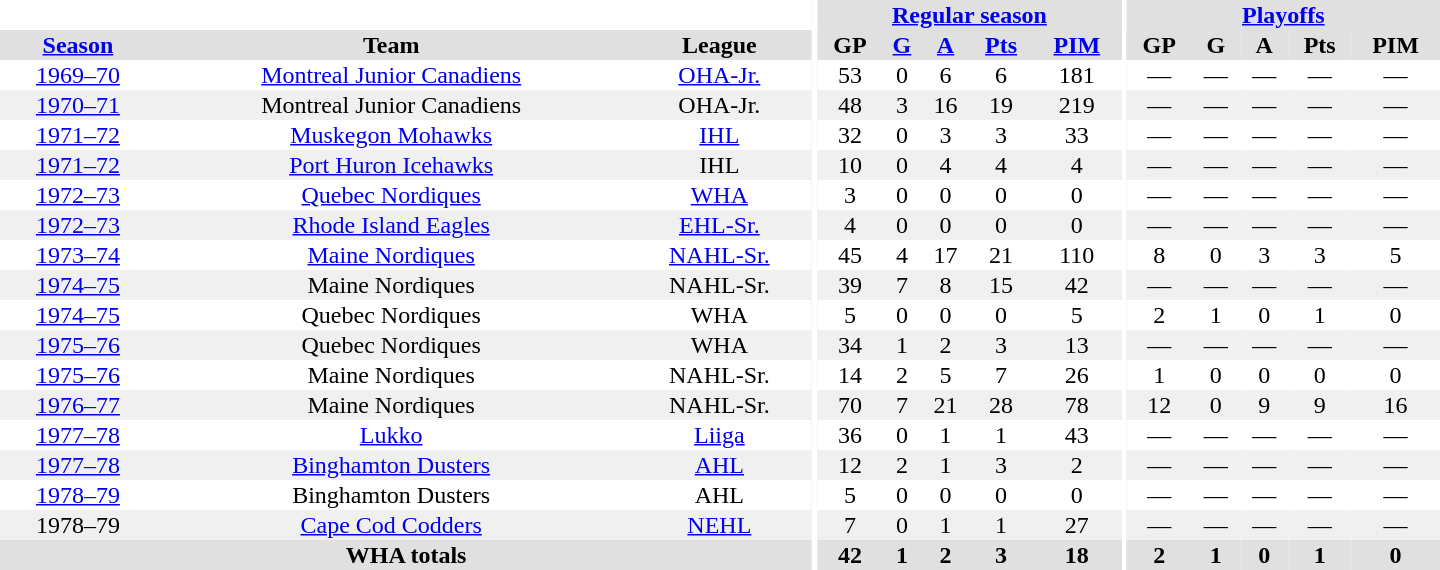<table border="0" cellpadding="1" cellspacing="0" style="text-align:center; width:60em">
<tr bgcolor="#e0e0e0">
<th colspan="3" bgcolor="#ffffff"></th>
<th rowspan="99" bgcolor="#ffffff"></th>
<th colspan="5"><a href='#'>Regular season</a></th>
<th rowspan="99" bgcolor="#ffffff"></th>
<th colspan="5"><a href='#'>Playoffs</a></th>
</tr>
<tr bgcolor="#e0e0e0">
<th><a href='#'>Season</a></th>
<th>Team</th>
<th>League</th>
<th>GP</th>
<th><a href='#'>G</a></th>
<th><a href='#'>A</a></th>
<th><a href='#'>Pts</a></th>
<th><a href='#'>PIM</a></th>
<th>GP</th>
<th>G</th>
<th>A</th>
<th>Pts</th>
<th>PIM</th>
</tr>
<tr>
<td><a href='#'>1969–70</a></td>
<td><a href='#'>Montreal Junior Canadiens</a></td>
<td><a href='#'>OHA-Jr.</a></td>
<td>53</td>
<td>0</td>
<td>6</td>
<td>6</td>
<td>181</td>
<td>—</td>
<td>—</td>
<td>—</td>
<td>—</td>
<td>—</td>
</tr>
<tr bgcolor="#f0f0f0">
<td><a href='#'>1970–71</a></td>
<td>Montreal Junior Canadiens</td>
<td>OHA-Jr.</td>
<td>48</td>
<td>3</td>
<td>16</td>
<td>19</td>
<td>219</td>
<td>—</td>
<td>—</td>
<td>—</td>
<td>—</td>
<td>—</td>
</tr>
<tr>
<td><a href='#'>1971–72</a></td>
<td><a href='#'>Muskegon Mohawks</a></td>
<td><a href='#'>IHL</a></td>
<td>32</td>
<td>0</td>
<td>3</td>
<td>3</td>
<td>33</td>
<td>—</td>
<td>—</td>
<td>—</td>
<td>—</td>
<td>—</td>
</tr>
<tr bgcolor="#f0f0f0">
<td><a href='#'>1971–72</a></td>
<td><a href='#'>Port Huron Icehawks</a></td>
<td>IHL</td>
<td>10</td>
<td>0</td>
<td>4</td>
<td>4</td>
<td>4</td>
<td>—</td>
<td>—</td>
<td>—</td>
<td>—</td>
<td>—</td>
</tr>
<tr>
<td><a href='#'>1972–73</a></td>
<td><a href='#'>Quebec Nordiques</a></td>
<td><a href='#'>WHA</a></td>
<td>3</td>
<td>0</td>
<td>0</td>
<td>0</td>
<td>0</td>
<td>—</td>
<td>—</td>
<td>—</td>
<td>—</td>
<td>—</td>
</tr>
<tr bgcolor="#f0f0f0">
<td><a href='#'>1972–73</a></td>
<td><a href='#'>Rhode Island Eagles</a></td>
<td><a href='#'>EHL-Sr.</a></td>
<td>4</td>
<td>0</td>
<td>0</td>
<td>0</td>
<td>0</td>
<td>—</td>
<td>—</td>
<td>—</td>
<td>—</td>
<td>—</td>
</tr>
<tr>
<td><a href='#'>1973–74</a></td>
<td><a href='#'>Maine Nordiques</a></td>
<td><a href='#'>NAHL-Sr.</a></td>
<td>45</td>
<td>4</td>
<td>17</td>
<td>21</td>
<td>110</td>
<td>8</td>
<td>0</td>
<td>3</td>
<td>3</td>
<td>5</td>
</tr>
<tr bgcolor="#f0f0f0">
<td><a href='#'>1974–75</a></td>
<td>Maine Nordiques</td>
<td>NAHL-Sr.</td>
<td>39</td>
<td>7</td>
<td>8</td>
<td>15</td>
<td>42</td>
<td>—</td>
<td>—</td>
<td>—</td>
<td>—</td>
<td>—</td>
</tr>
<tr>
<td><a href='#'>1974–75</a></td>
<td>Quebec Nordiques</td>
<td>WHA</td>
<td>5</td>
<td>0</td>
<td>0</td>
<td>0</td>
<td>5</td>
<td>2</td>
<td>1</td>
<td>0</td>
<td>1</td>
<td>0</td>
</tr>
<tr bgcolor="#f0f0f0">
<td><a href='#'>1975–76</a></td>
<td>Quebec Nordiques</td>
<td>WHA</td>
<td>34</td>
<td>1</td>
<td>2</td>
<td>3</td>
<td>13</td>
<td>—</td>
<td>—</td>
<td>—</td>
<td>—</td>
<td>—</td>
</tr>
<tr>
<td><a href='#'>1975–76</a></td>
<td>Maine Nordiques</td>
<td>NAHL-Sr.</td>
<td>14</td>
<td>2</td>
<td>5</td>
<td>7</td>
<td>26</td>
<td>1</td>
<td>0</td>
<td>0</td>
<td>0</td>
<td>0</td>
</tr>
<tr bgcolor="#f0f0f0">
<td><a href='#'>1976–77</a></td>
<td>Maine Nordiques</td>
<td>NAHL-Sr.</td>
<td>70</td>
<td>7</td>
<td>21</td>
<td>28</td>
<td>78</td>
<td>12</td>
<td>0</td>
<td>9</td>
<td>9</td>
<td>16</td>
</tr>
<tr>
<td><a href='#'>1977–78</a></td>
<td><a href='#'>Lukko</a></td>
<td><a href='#'>Liiga</a></td>
<td>36</td>
<td>0</td>
<td>1</td>
<td>1</td>
<td>43</td>
<td>—</td>
<td>—</td>
<td>—</td>
<td>—</td>
<td>—</td>
</tr>
<tr bgcolor="#f0f0f0">
<td><a href='#'>1977–78</a></td>
<td><a href='#'>Binghamton Dusters</a></td>
<td><a href='#'>AHL</a></td>
<td>12</td>
<td>2</td>
<td>1</td>
<td>3</td>
<td>2</td>
<td>—</td>
<td>—</td>
<td>—</td>
<td>—</td>
<td>—</td>
</tr>
<tr>
<td><a href='#'>1978–79</a></td>
<td>Binghamton Dusters</td>
<td>AHL</td>
<td>5</td>
<td>0</td>
<td>0</td>
<td>0</td>
<td>0</td>
<td>—</td>
<td>—</td>
<td>—</td>
<td>—</td>
<td>—</td>
</tr>
<tr bgcolor="#f0f0f0">
<td>1978–79</td>
<td><a href='#'>Cape Cod Codders</a></td>
<td><a href='#'>NEHL</a></td>
<td>7</td>
<td>0</td>
<td>1</td>
<td>1</td>
<td>27</td>
<td>—</td>
<td>—</td>
<td>—</td>
<td>—</td>
<td>—</td>
</tr>
<tr>
</tr>
<tr ALIGN="center" bgcolor="#e0e0e0">
<th colspan="3">WHA totals</th>
<th ALIGN="center">42</th>
<th ALIGN="center">1</th>
<th ALIGN="center">2</th>
<th ALIGN="center">3</th>
<th ALIGN="center">18</th>
<th ALIGN="center">2</th>
<th ALIGN="center">1</th>
<th ALIGN="center">0</th>
<th ALIGN="center">1</th>
<th ALIGN="center">0</th>
</tr>
</table>
